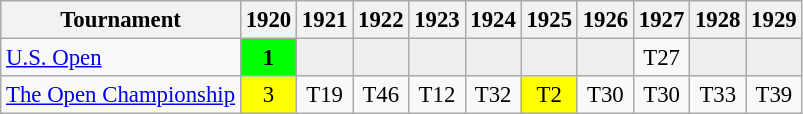<table class="wikitable" style="font-size:95%;text-align:center;">
<tr>
<th>Tournament</th>
<th>1920</th>
<th>1921</th>
<th>1922</th>
<th>1923</th>
<th>1924</th>
<th>1925</th>
<th>1926</th>
<th>1927</th>
<th>1928</th>
<th>1929</th>
</tr>
<tr>
<td align=left><a href='#'>U.S. Open</a></td>
<td style="background:lime;"><strong>1</strong></td>
<td style="background:#eeeeee;"></td>
<td style="background:#eeeeee;"></td>
<td style="background:#eeeeee;"></td>
<td style="background:#eeeeee;"></td>
<td style="background:#eeeeee;"></td>
<td style="background:#eeeeee;"></td>
<td>T27</td>
<td style="background:#eeeeee;"></td>
<td style="background:#eeeeee;"></td>
</tr>
<tr>
<td align=left><a href='#'>The Open Championship</a></td>
<td style="background:yellow;">3</td>
<td>T19</td>
<td>T46</td>
<td>T12</td>
<td>T32</td>
<td style="background:yellow;">T2</td>
<td>T30</td>
<td>T30</td>
<td>T33</td>
<td>T39</td>
</tr>
</table>
